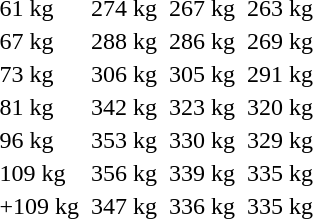<table>
<tr>
<td>61 kg</td>
<td></td>
<td>274 kg</td>
<td></td>
<td>267 kg</td>
<td></td>
<td>263 kg</td>
</tr>
<tr>
<td>67 kg</td>
<td></td>
<td>288 kg</td>
<td></td>
<td>286 kg</td>
<td></td>
<td>269 kg</td>
</tr>
<tr>
<td>73 kg</td>
<td></td>
<td>306 kg</td>
<td></td>
<td>305 kg</td>
<td></td>
<td>291 kg</td>
</tr>
<tr>
<td>81 kg</td>
<td></td>
<td>342 kg</td>
<td></td>
<td>323 kg</td>
<td></td>
<td>320 kg</td>
</tr>
<tr>
<td>96 kg</td>
<td></td>
<td>353 kg</td>
<td></td>
<td>330 kg</td>
<td></td>
<td>329 kg</td>
</tr>
<tr>
<td>109 kg</td>
<td></td>
<td>356 kg</td>
<td></td>
<td>339 kg</td>
<td></td>
<td>335 kg</td>
</tr>
<tr>
<td>+109 kg</td>
<td></td>
<td>347 kg</td>
<td></td>
<td>336 kg</td>
<td></td>
<td>335 kg</td>
</tr>
</table>
